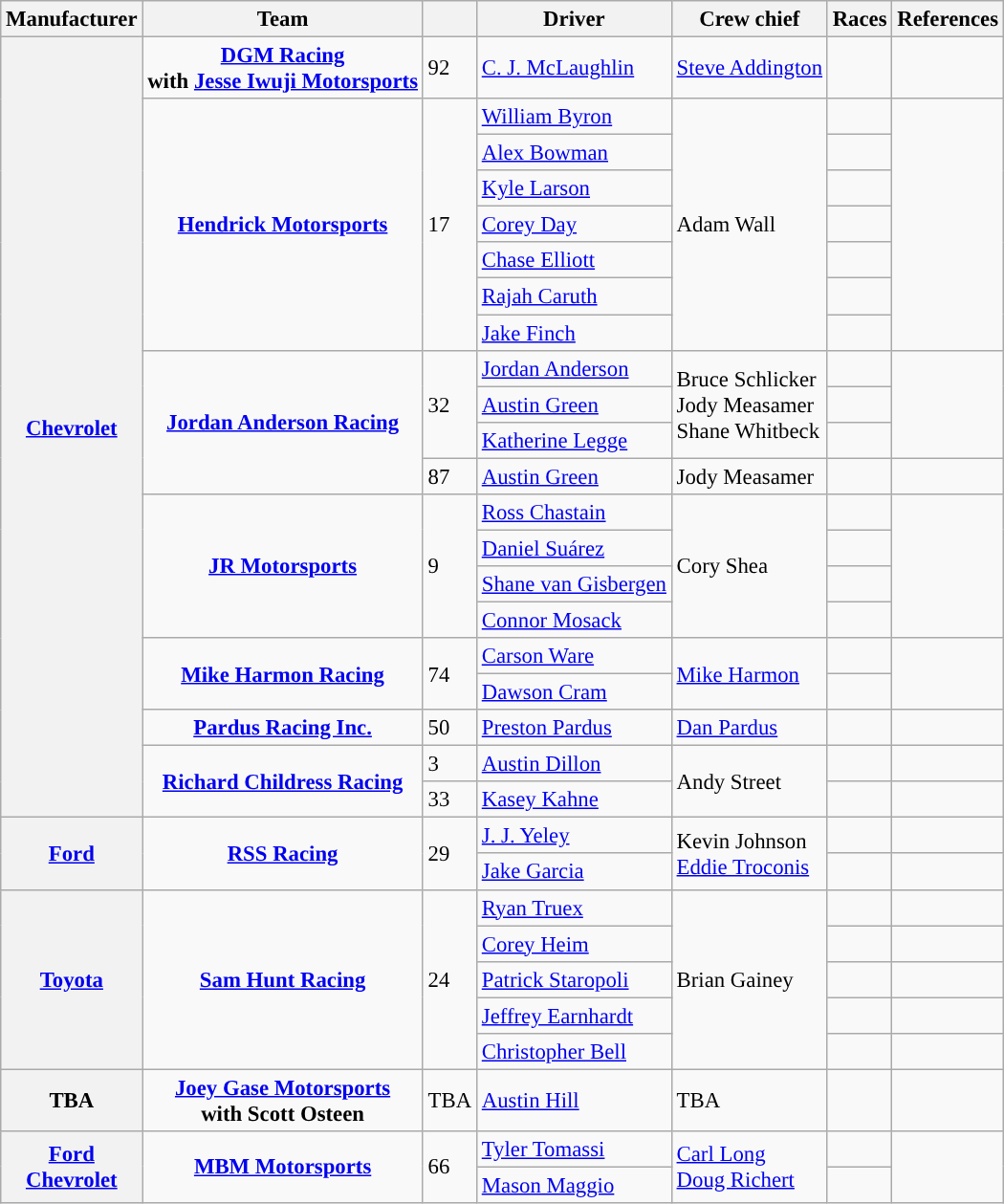<table class="wikitable" style="font-size: 95%;">
<tr>
<th>Manufacturer</th>
<th>Team</th>
<th></th>
<th>Driver</th>
<th>Crew chief</th>
<th>Races</th>
<th>References</th>
</tr>
<tr>
<th rowspan="21"><a href='#'>Chevrolet</a></th>
<td style="text-align:center;"><strong><a href='#'>DGM Racing</a> <br> with <a href='#'>Jesse Iwuji Motorsports</a></strong></td>
<td>92</td>
<td><a href='#'>C. J. McLaughlin</a></td>
<td><a href='#'>Steve Addington</a></td>
<td></td>
<td></td>
</tr>
<tr>
<td rowspan="7" style="text-align:center;"><strong><a href='#'>Hendrick Motorsports</a></strong></td>
<td rowspan="7">17</td>
<td><a href='#'>William Byron</a></td>
<td rowspan="7">Adam Wall</td>
<td></td>
<td rowspan="7"></td>
</tr>
<tr>
<td><a href='#'>Alex Bowman</a></td>
<td></td>
</tr>
<tr>
<td><a href='#'>Kyle Larson</a></td>
<td></td>
</tr>
<tr>
<td><a href='#'>Corey Day</a></td>
<td></td>
</tr>
<tr>
<td><a href='#'>Chase Elliott</a></td>
<td></td>
</tr>
<tr>
<td><a href='#'>Rajah Caruth</a></td>
<td></td>
</tr>
<tr>
<td><a href='#'>Jake Finch</a></td>
<td></td>
</tr>
<tr>
<td rowspan=4 style="text-align:center;"><strong><a href='#'>Jordan Anderson Racing</a></strong></td>
<td rowspan=3>32</td>
<td><a href='#'>Jordan Anderson</a></td>
<td rowspan=3>Bruce Schlicker <small></small> <br> Jody Measamer <small></small> <br> Shane Whitbeck <small></small></td>
<td></td>
<td rowspan=3></td>
</tr>
<tr>
<td><a href='#'>Austin Green</a></td>
<td></td>
</tr>
<tr>
<td><a href='#'>Katherine Legge</a></td>
<td></td>
</tr>
<tr>
<td>87</td>
<td><a href='#'>Austin Green</a></td>
<td>Jody Measamer</td>
<td></td>
<td></td>
</tr>
<tr>
<td rowspan="4" style="text-align:center;"><strong><a href='#'>JR Motorsports</a></strong></td>
<td rowspan="4">9</td>
<td><a href='#'>Ross Chastain</a></td>
<td rowspan="4">Cory Shea</td>
<td></td>
<td rowspan="4"></td>
</tr>
<tr>
<td><a href='#'>Daniel Suárez</a></td>
<td></td>
</tr>
<tr>
<td><a href='#'>Shane van Gisbergen</a></td>
<td></td>
</tr>
<tr>
<td><a href='#'>Connor Mosack</a></td>
<td></td>
</tr>
<tr>
<td rowspan="2" style="text-align:center;"><strong><a href='#'>Mike Harmon Racing</a></strong></td>
<td rowspan="2">74</td>
<td><a href='#'>Carson Ware</a></td>
<td rowspan="2"><a href='#'>Mike Harmon</a></td>
<td></td>
<td rowspan="2"></td>
</tr>
<tr>
<td><a href='#'>Dawson Cram</a></td>
<td></td>
</tr>
<tr>
<td style="text-align:center;"><strong><a href='#'>Pardus Racing Inc.</a></strong></td>
<td>50</td>
<td><a href='#'>Preston Pardus</a></td>
<td><a href='#'>Dan Pardus</a></td>
<td></td>
<td></td>
</tr>
<tr>
<td rowspan="2" style="text-align:center;"><strong><a href='#'>Richard Childress Racing</a></strong></td>
<td>3</td>
<td><a href='#'>Austin Dillon</a></td>
<td rowspan=2>Andy Street</td>
<td></td>
<td></td>
</tr>
<tr>
<td>33</td>
<td><a href='#'>Kasey Kahne</a></td>
<td></td>
<td></td>
</tr>
<tr>
<th rowspan="2"><a href='#'>Ford</a></th>
<td rowspan="2" style="text-align:center;"><strong><a href='#'>RSS Racing</a></strong></td>
<td rowspan="2">29</td>
<td><a href='#'>J. J. Yeley</a></td>
<td rowspan="2">Kevin Johnson <small></small> <br> <a href='#'>Eddie Troconis</a> <small></small></td>
<td></td>
<td></td>
</tr>
<tr>
<td><a href='#'>Jake Garcia</a></td>
<td></td>
<td></td>
</tr>
<tr>
<th rowspan="5"><a href='#'>Toyota</a></th>
<td rowspan="5" style="text-align:center;"><strong><a href='#'>Sam Hunt Racing</a></strong></td>
<td rowspan="5">24</td>
<td><a href='#'>Ryan Truex</a></td>
<td rowspan="5">Brian Gainey</td>
<td></td>
<td></td>
</tr>
<tr>
<td><a href='#'>Corey Heim</a></td>
<td></td>
<td></td>
</tr>
<tr>
<td><a href='#'>Patrick Staropoli</a></td>
<td></td>
<td></td>
</tr>
<tr>
<td><a href='#'>Jeffrey Earnhardt</a></td>
<td></td>
<td></td>
</tr>
<tr>
<td><a href='#'>Christopher Bell</a></td>
<td></td>
<td></td>
</tr>
<tr>
<th>TBA</th>
<td style="text-align:center;"><strong><a href='#'>Joey Gase Motorsports</a> <br> with Scott Osteen</strong></td>
<td>TBA</td>
<td><a href='#'>Austin Hill</a></td>
<td>TBA</td>
<td></td>
<td></td>
</tr>
<tr>
<th rowspan=2><a href='#'>Ford</a> <small></small> <br> <a href='#'>Chevrolet</a> <small></small></th>
<td rowspan=2 style="text-align:center;"><strong><a href='#'>MBM Motorsports</a></strong></td>
<td rowspan=2>66</td>
<td><a href='#'>Tyler Tomassi</a></td>
<td rowspan=2><a href='#'>Carl Long</a> <small></small> <br> <a href='#'>Doug Richert</a> <small></small></td>
<td></td>
<td rowspan=2></td>
</tr>
<tr>
<td><a href='#'>Mason Maggio</a></td>
<td></td>
</tr>
</table>
